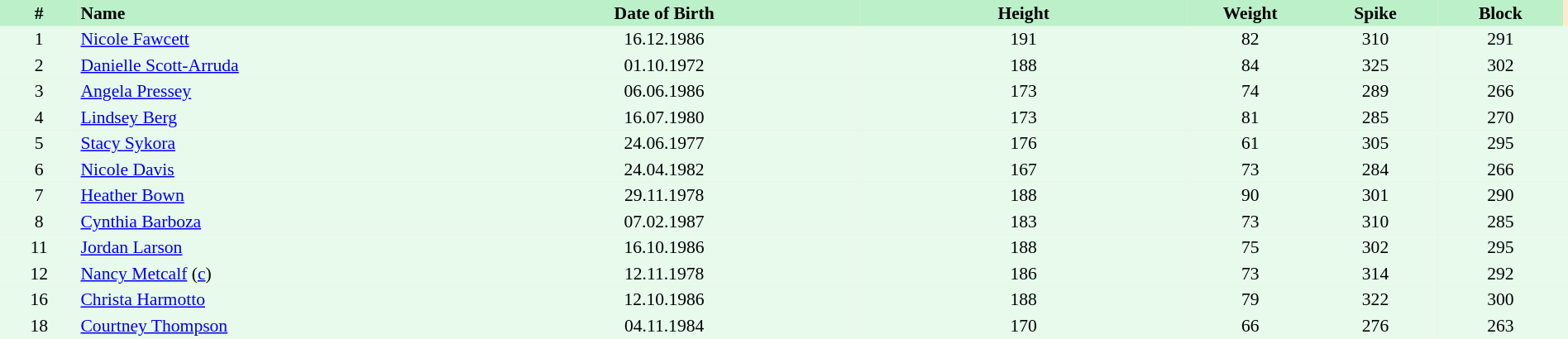<table border=0 cellpadding=2 cellspacing=0  |- bgcolor=#FFECCE style="text-align:center; font-size:90%;" width=100%>
<tr bgcolor=#BBF0C9>
<th width=5%>#</th>
<th width=25% align=left>Name</th>
<th width=25%>Date of Birth</th>
<th width=21%>Height</th>
<th width=8%>Weight</th>
<th width=8%>Spike</th>
<th width=8%>Block</th>
</tr>
<tr bgcolor=#E7FAEC>
<td>1</td>
<td align=left><a href='#'>Nicole Fawcett</a></td>
<td>16.12.1986</td>
<td>191</td>
<td>82</td>
<td>310</td>
<td>291</td>
<td></td>
</tr>
<tr bgcolor=#E7FAEC>
<td>2</td>
<td align=left><a href='#'>Danielle Scott-Arruda</a></td>
<td>01.10.1972</td>
<td>188</td>
<td>84</td>
<td>325</td>
<td>302</td>
<td></td>
</tr>
<tr bgcolor=#E7FAEC>
<td>3</td>
<td align=left><a href='#'>Angela Pressey</a></td>
<td>06.06.1986</td>
<td>173</td>
<td>74</td>
<td>289</td>
<td>266</td>
<td></td>
</tr>
<tr bgcolor=#E7FAEC>
<td>4</td>
<td align=left><a href='#'>Lindsey Berg</a></td>
<td>16.07.1980</td>
<td>173</td>
<td>81</td>
<td>285</td>
<td>270</td>
<td></td>
</tr>
<tr bgcolor=#E7FAEC>
<td>5</td>
<td align=left><a href='#'>Stacy Sykora</a></td>
<td>24.06.1977</td>
<td>176</td>
<td>61</td>
<td>305</td>
<td>295</td>
<td></td>
</tr>
<tr bgcolor=#E7FAEC>
<td>6</td>
<td align=left><a href='#'>Nicole Davis</a></td>
<td>24.04.1982</td>
<td>167</td>
<td>73</td>
<td>284</td>
<td>266</td>
<td></td>
</tr>
<tr bgcolor=#E7FAEC>
<td>7</td>
<td align=left><a href='#'>Heather Bown</a></td>
<td>29.11.1978</td>
<td>188</td>
<td>90</td>
<td>301</td>
<td>290</td>
<td></td>
</tr>
<tr bgcolor=#E7FAEC>
<td>8</td>
<td align=left><a href='#'>Cynthia Barboza</a></td>
<td>07.02.1987</td>
<td>183</td>
<td>73</td>
<td>310</td>
<td>285</td>
<td></td>
</tr>
<tr bgcolor=#E7FAEC>
<td>11</td>
<td align=left><a href='#'>Jordan Larson</a></td>
<td>16.10.1986</td>
<td>188</td>
<td>75</td>
<td>302</td>
<td>295</td>
<td></td>
</tr>
<tr bgcolor=#E7FAEC>
<td>12</td>
<td align=left><a href='#'>Nancy Metcalf</a> (<a href='#'>c</a>)</td>
<td>12.11.1978</td>
<td>186</td>
<td>73</td>
<td>314</td>
<td>292</td>
<td></td>
</tr>
<tr bgcolor=#E7FAEC>
<td>16</td>
<td align=left><a href='#'>Christa Harmotto</a></td>
<td>12.10.1986</td>
<td>188</td>
<td>79</td>
<td>322</td>
<td>300</td>
<td></td>
</tr>
<tr bgcolor=#E7FAEC>
<td>18</td>
<td align=left><a href='#'>Courtney Thompson</a></td>
<td>04.11.1984</td>
<td>170</td>
<td>66</td>
<td>276</td>
<td>263</td>
<td></td>
</tr>
</table>
